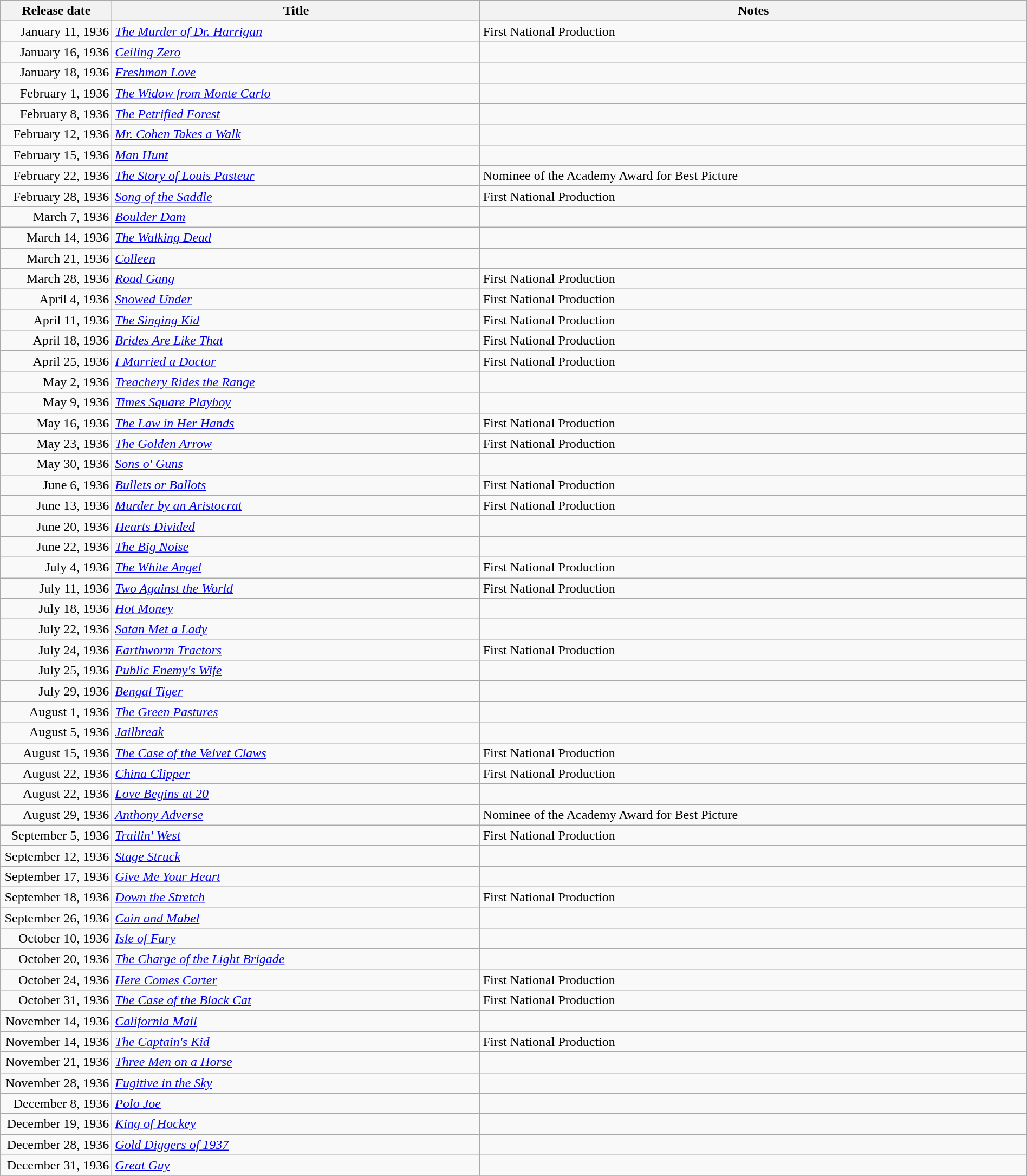<table class="wikitable sortable" style="width:100%;">
<tr>
<th scope="col" style="width:130px;">Release date</th>
<th>Title</th>
<th>Notes</th>
</tr>
<tr>
<td style="text-align:right;">January 11, 1936</td>
<td><em><a href='#'>The Murder of Dr. Harrigan</a></em></td>
<td>First National Production</td>
</tr>
<tr>
<td style="text-align:right;">January 16, 1936</td>
<td><em><a href='#'>Ceiling Zero</a></em></td>
<td></td>
</tr>
<tr>
<td style="text-align:right;">January 18, 1936</td>
<td><em><a href='#'>Freshman Love</a></em></td>
<td></td>
</tr>
<tr>
<td style="text-align:right;">February 1, 1936</td>
<td><em><a href='#'>The Widow from Monte Carlo</a></em></td>
<td></td>
</tr>
<tr>
<td style="text-align:right;">February 8, 1936</td>
<td><em><a href='#'>The Petrified Forest</a></em></td>
<td></td>
</tr>
<tr>
<td style="text-align:right;">February 12, 1936</td>
<td><em><a href='#'>Mr. Cohen Takes a Walk</a></em></td>
<td></td>
</tr>
<tr>
<td style="text-align:right;">February 15, 1936</td>
<td><em><a href='#'>Man Hunt</a></em></td>
<td></td>
</tr>
<tr>
<td style="text-align:right;">February 22, 1936</td>
<td><em><a href='#'>The Story of Louis Pasteur</a></em></td>
<td>Nominee of the Academy Award for Best Picture</td>
</tr>
<tr>
<td style="text-align:right;">February 28, 1936</td>
<td><em><a href='#'>Song of the Saddle</a></em></td>
<td>First National Production</td>
</tr>
<tr>
<td style="text-align:right;">March 7, 1936</td>
<td><em><a href='#'>Boulder Dam</a></em></td>
<td></td>
</tr>
<tr>
<td style="text-align:right;">March 14, 1936</td>
<td><em><a href='#'>The Walking Dead</a></em></td>
<td></td>
</tr>
<tr>
<td style="text-align:right;">March 21, 1936</td>
<td><em><a href='#'>Colleen</a></em></td>
<td></td>
</tr>
<tr>
<td style="text-align:right;">March 28, 1936</td>
<td><em><a href='#'>Road Gang</a></em></td>
<td>First National Production</td>
</tr>
<tr>
<td style="text-align:right;">April 4, 1936</td>
<td><em><a href='#'>Snowed Under</a></em></td>
<td>First National Production</td>
</tr>
<tr>
<td style="text-align:right;">April 11, 1936</td>
<td><em><a href='#'>The Singing Kid</a></em></td>
<td>First National Production</td>
</tr>
<tr>
<td style="text-align:right;">April 18, 1936</td>
<td><em><a href='#'>Brides Are Like That</a></em></td>
<td>First National Production</td>
</tr>
<tr>
<td style="text-align:right;">April 25, 1936</td>
<td><em><a href='#'>I Married a Doctor</a></em></td>
<td>First National Production</td>
</tr>
<tr>
<td style="text-align:right;">May 2, 1936</td>
<td><em><a href='#'>Treachery Rides the Range</a></em></td>
<td></td>
</tr>
<tr>
<td style="text-align:right;">May 9, 1936</td>
<td><em><a href='#'>Times Square Playboy</a></em></td>
<td></td>
</tr>
<tr>
<td style="text-align:right;">May 16, 1936</td>
<td><em><a href='#'>The Law in Her Hands</a></em></td>
<td>First National Production</td>
</tr>
<tr>
<td style="text-align:right;">May 23, 1936</td>
<td><em><a href='#'>The Golden Arrow</a></em></td>
<td>First National Production</td>
</tr>
<tr>
<td style="text-align:right;">May 30, 1936</td>
<td><em><a href='#'>Sons o' Guns</a></em></td>
<td></td>
</tr>
<tr>
<td style="text-align:right;">June 6, 1936</td>
<td><em><a href='#'>Bullets or Ballots</a></em></td>
<td>First National Production</td>
</tr>
<tr>
<td style="text-align:right;">June 13, 1936</td>
<td><em><a href='#'>Murder by an Aristocrat</a></em></td>
<td>First National Production</td>
</tr>
<tr>
<td style="text-align:right;">June 20, 1936</td>
<td><em><a href='#'>Hearts Divided</a></em></td>
<td></td>
</tr>
<tr>
<td style="text-align:right;">June 22, 1936</td>
<td><em><a href='#'>The Big Noise</a></em></td>
<td></td>
</tr>
<tr>
<td style="text-align:right;">July 4, 1936</td>
<td><em><a href='#'>The White Angel</a></em></td>
<td>First National Production</td>
</tr>
<tr>
<td style="text-align:right;">July 11, 1936</td>
<td><em><a href='#'>Two Against the World</a></em></td>
<td>First National Production</td>
</tr>
<tr>
<td style="text-align:right;">July 18, 1936</td>
<td><em><a href='#'>Hot Money</a></em></td>
<td></td>
</tr>
<tr>
<td style="text-align:right;">July 22, 1936</td>
<td><em><a href='#'>Satan Met a Lady</a></em></td>
<td></td>
</tr>
<tr>
<td style="text-align:right;">July 24, 1936</td>
<td><em><a href='#'>Earthworm Tractors</a></em></td>
<td>First National Production</td>
</tr>
<tr>
<td style="text-align:right;">July 25, 1936</td>
<td><em><a href='#'>Public Enemy's Wife</a></em></td>
<td></td>
</tr>
<tr>
<td style="text-align:right;">July 29, 1936</td>
<td><em><a href='#'>Bengal Tiger</a></em></td>
<td></td>
</tr>
<tr>
<td style="text-align:right;">August 1, 1936</td>
<td><em><a href='#'>The Green Pastures</a></em></td>
<td></td>
</tr>
<tr>
<td style="text-align:right;">August 5, 1936</td>
<td><em><a href='#'>Jailbreak</a></em></td>
<td></td>
</tr>
<tr>
<td style="text-align:right;">August 15, 1936</td>
<td><em><a href='#'>The Case of the Velvet Claws</a></em></td>
<td>First National Production</td>
</tr>
<tr>
<td style="text-align:right;">August 22, 1936</td>
<td><em><a href='#'>China Clipper</a></em></td>
<td>First National Production</td>
</tr>
<tr>
<td style="text-align:right;">August 22, 1936</td>
<td><em><a href='#'>Love Begins at 20</a></em></td>
<td></td>
</tr>
<tr>
<td style="text-align:right;">August 29, 1936</td>
<td><em><a href='#'>Anthony Adverse</a></em></td>
<td>Nominee of the Academy Award for Best Picture</td>
</tr>
<tr>
<td style="text-align:right;">September 5, 1936</td>
<td><em><a href='#'>Trailin' West</a></em></td>
<td>First National Production</td>
</tr>
<tr>
<td style="text-align:right;">September 12, 1936</td>
<td><em><a href='#'>Stage Struck</a></em></td>
<td></td>
</tr>
<tr>
<td style="text-align:right;">September 17, 1936</td>
<td><em><a href='#'>Give Me Your Heart</a></em></td>
<td></td>
</tr>
<tr>
<td style="text-align:right;">September 18, 1936</td>
<td><em><a href='#'>Down the Stretch</a></em></td>
<td>First National Production</td>
</tr>
<tr>
<td style="text-align:right;">September 26, 1936</td>
<td><em><a href='#'>Cain and Mabel</a></em></td>
<td></td>
</tr>
<tr>
<td style="text-align:right;">October 10, 1936</td>
<td><em><a href='#'>Isle of Fury</a></em></td>
<td></td>
</tr>
<tr>
<td style="text-align:right;">October 20, 1936</td>
<td><em><a href='#'>The Charge of the Light Brigade</a></em></td>
<td></td>
</tr>
<tr>
<td style="text-align:right;">October 24, 1936</td>
<td><em><a href='#'>Here Comes Carter</a></em></td>
<td>First National Production</td>
</tr>
<tr>
<td style="text-align:right;">October 31, 1936</td>
<td><em><a href='#'>The Case of the Black Cat</a></em></td>
<td>First National Production</td>
</tr>
<tr>
<td style="text-align:right;">November 14, 1936</td>
<td><em><a href='#'>California Mail</a></em></td>
<td></td>
</tr>
<tr>
<td style="text-align:right;">November 14, 1936</td>
<td><em><a href='#'>The Captain's Kid</a></em></td>
<td>First National Production</td>
</tr>
<tr>
<td style="text-align:right;">November 21, 1936</td>
<td><em><a href='#'>Three Men on a Horse</a></em></td>
<td></td>
</tr>
<tr>
<td style="text-align:right;">November 28, 1936</td>
<td><em><a href='#'>Fugitive in the Sky</a></em></td>
<td></td>
</tr>
<tr>
<td style="text-align:right;">December 8, 1936</td>
<td><em><a href='#'>Polo Joe</a></em></td>
<td></td>
</tr>
<tr>
<td style="text-align:right;">December 19, 1936</td>
<td><em><a href='#'>King of Hockey</a></em></td>
<td></td>
</tr>
<tr>
<td style="text-align:right;">December 28, 1936</td>
<td><em><a href='#'>Gold Diggers of 1937</a></em></td>
<td></td>
</tr>
<tr>
<td style="text-align:right;">December 31, 1936</td>
<td><em><a href='#'>Great Guy</a></em></td>
<td></td>
</tr>
<tr>
</tr>
</table>
